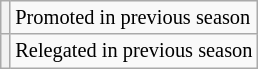<table class="wikitable" style="font-size:85%">
<tr>
<th></th>
<td>Promoted in previous season</td>
</tr>
<tr>
<th></th>
<td>Relegated in previous season</td>
</tr>
</table>
